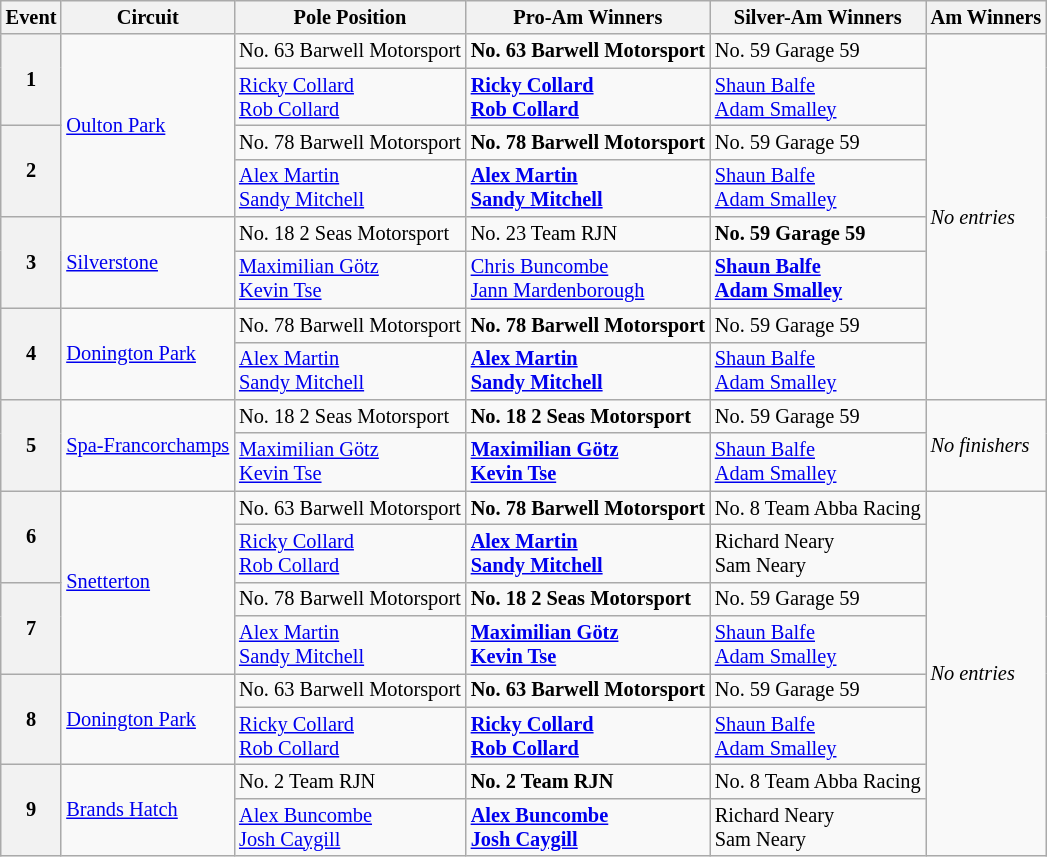<table class="wikitable" style="font-size: 85%">
<tr>
<th>Event</th>
<th>Circuit</th>
<th>Pole Position</th>
<th>Pro-Am Winners</th>
<th>Silver-Am Winners</th>
<th>Am Winners</th>
</tr>
<tr>
<th rowspan="2">1</th>
<td rowspan="4"><a href='#'>Oulton Park</a></td>
<td> No. 63 Barwell Motorsport</td>
<td><strong> No. 63 Barwell Motorsport</strong></td>
<td> No. 59 Garage 59</td>
<td rowspan="8"><em>No entries</em></td>
</tr>
<tr>
<td> <a href='#'>Ricky Collard</a><br> <a href='#'>Rob Collard</a></td>
<td><strong> <a href='#'>Ricky Collard</a><br> <a href='#'>Rob Collard</a></strong></td>
<td> <a href='#'>Shaun Balfe</a><br> <a href='#'>Adam Smalley</a></td>
</tr>
<tr>
<th rowspan="2">2</th>
<td> No. 78 Barwell Motorsport</td>
<td><strong> No. 78 Barwell Motorsport</strong></td>
<td> No. 59 Garage 59</td>
</tr>
<tr>
<td> <a href='#'>Alex Martin</a><br> <a href='#'>Sandy Mitchell</a></td>
<td><strong> <a href='#'>Alex Martin</a><br> <a href='#'>Sandy Mitchell</a></strong></td>
<td> <a href='#'>Shaun Balfe</a><br> <a href='#'>Adam Smalley</a></td>
</tr>
<tr>
<th rowspan="2">3</th>
<td rowspan="2"><a href='#'>Silverstone</a></td>
<td> No. 18 2 Seas Motorsport</td>
<td> No. 23 Team RJN</td>
<td><strong> No. 59 Garage 59</strong></td>
</tr>
<tr>
<td> <a href='#'>Maximilian Götz</a><br> <a href='#'>Kevin Tse</a></td>
<td> <a href='#'>Chris Buncombe</a><br> <a href='#'>Jann Mardenborough</a></td>
<td><strong> <a href='#'>Shaun Balfe</a><br> <a href='#'>Adam Smalley</a></strong></td>
</tr>
<tr>
<th rowspan="2">4</th>
<td rowspan="2"><a href='#'>Donington Park</a></td>
<td> No. 78 Barwell Motorsport</td>
<td><strong> No. 78 Barwell Motorsport</strong></td>
<td> No. 59 Garage 59</td>
</tr>
<tr>
<td> <a href='#'>Alex Martin</a><br> <a href='#'>Sandy Mitchell</a></td>
<td><strong> <a href='#'>Alex Martin</a><br> <a href='#'>Sandy Mitchell</a></strong></td>
<td> <a href='#'>Shaun Balfe</a><br> <a href='#'>Adam Smalley</a></td>
</tr>
<tr>
<th rowspan="2">5</th>
<td rowspan="2"><a href='#'>Spa-Francorchamps</a></td>
<td> No. 18 2 Seas Motorsport</td>
<td><strong> No. 18 2 Seas Motorsport</strong></td>
<td> No. 59 Garage 59</td>
<td rowspan="2"><em>No finishers</em></td>
</tr>
<tr>
<td> <a href='#'>Maximilian Götz</a><br> <a href='#'>Kevin Tse</a></td>
<td><strong> <a href='#'>Maximilian Götz</a><br> <a href='#'>Kevin Tse</a></strong></td>
<td> <a href='#'>Shaun Balfe</a><br> <a href='#'>Adam Smalley</a></td>
</tr>
<tr>
<th rowspan="2">6</th>
<td rowspan="4"><a href='#'>Snetterton</a></td>
<td> No. 63 Barwell Motorsport</td>
<td><strong> No. 78 Barwell Motorsport</strong></td>
<td> No. 8 Team Abba Racing</td>
<td rowspan="8"><em>No entries</em></td>
</tr>
<tr>
<td> <a href='#'>Ricky Collard</a><br> <a href='#'>Rob Collard</a></td>
<td><strong> <a href='#'>Alex Martin</a><br> <a href='#'>Sandy Mitchell</a></strong></td>
<td> Richard Neary<br> Sam Neary</td>
</tr>
<tr>
<th rowspan="2">7</th>
<td> No. 78 Barwell Motorsport</td>
<td><strong> No. 18 2 Seas Motorsport</strong></td>
<td> No. 59 Garage 59</td>
</tr>
<tr>
<td> <a href='#'>Alex Martin</a><br> <a href='#'>Sandy Mitchell</a></td>
<td><strong> <a href='#'>Maximilian Götz</a><br> <a href='#'>Kevin Tse</a></strong></td>
<td> <a href='#'>Shaun Balfe</a><br> <a href='#'>Adam Smalley</a></td>
</tr>
<tr>
<th rowspan="2">8</th>
<td rowspan="2"><a href='#'>Donington Park</a></td>
<td> No. 63 Barwell Motorsport</td>
<td><strong> No. 63 Barwell Motorsport</strong></td>
<td> No. 59 Garage 59</td>
</tr>
<tr>
<td> <a href='#'>Ricky Collard</a><br> <a href='#'>Rob Collard</a></td>
<td><strong> <a href='#'>Ricky Collard</a><br> <a href='#'>Rob Collard</a></strong></td>
<td> <a href='#'>Shaun Balfe</a><br> <a href='#'>Adam Smalley</a></td>
</tr>
<tr>
<th rowspan="2">9</th>
<td rowspan="2"><a href='#'>Brands Hatch</a></td>
<td> No. 2 Team RJN</td>
<td><strong> No. 2 Team RJN</strong></td>
<td> No. 8 Team Abba Racing</td>
</tr>
<tr>
<td> <a href='#'>Alex Buncombe</a><br> <a href='#'>Josh Caygill</a></td>
<td><strong> <a href='#'>Alex Buncombe</a></strong><br><strong> <a href='#'>Josh Caygill</a></strong></td>
<td> Richard Neary<br> Sam Neary</td>
</tr>
</table>
